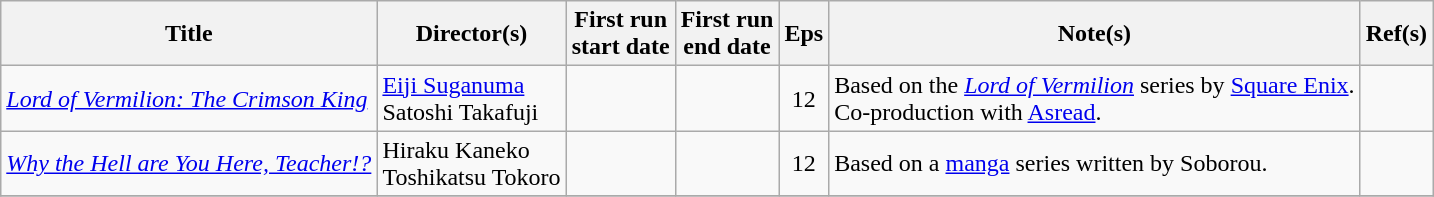<table class="wikitable sortable">
<tr>
<th scope="col">Title</th>
<th scope="col">Director(s)</th>
<th scope="col">First run<br>start date</th>
<th scope="col">First run<br>end date</th>
<th scope="col" class="unsortable">Eps</th>
<th scope="col" class="unsortable">Note(s)</th>
<th scope="col" class="unsortable">Ref(s)</th>
</tr>
<tr>
<td><em><a href='#'>Lord of Vermilion: The Crimson King</a></em></td>
<td><a href='#'>Eiji Suganuma</a><br>Satoshi Takafuji</td>
<td></td>
<td></td>
<td style="text-align:center">12</td>
<td>Based on the <em><a href='#'>Lord of Vermilion</a></em> series by <a href='#'>Square Enix</a>.<br>Co-production with <a href='#'>Asread</a>.</td>
<td style="text-align:center"></td>
</tr>
<tr>
<td><em><a href='#'>Why the Hell are You Here, Teacher!?</a></em></td>
<td>Hiraku Kaneko<br>Toshikatsu Tokoro</td>
<td></td>
<td></td>
<td style="text-align:center">12</td>
<td>Based on a <a href='#'>manga</a> series written by Soborou.</td>
<td style="text-align:center"></td>
</tr>
<tr>
</tr>
</table>
